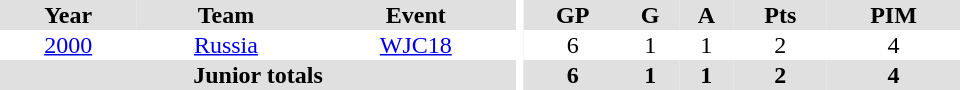<table border="0" cellpadding="1" cellspacing="0" ID="Table3" style="text-align:center; width:40em">
<tr ALIGN="center" bgcolor="#e0e0e0">
<th>Year</th>
<th>Team</th>
<th>Event</th>
<th rowspan="99" bgcolor="#ffffff"></th>
<th>GP</th>
<th>G</th>
<th>A</th>
<th>Pts</th>
<th>PIM</th>
</tr>
<tr>
<td><a href='#'>2000</a></td>
<td><a href='#'>Russia</a></td>
<td><a href='#'>WJC18</a></td>
<td>6</td>
<td>1</td>
<td>1</td>
<td>2</td>
<td>4</td>
</tr>
<tr bgcolor="#e0e0e0">
<th colspan="3">Junior totals</th>
<th>6</th>
<th>1</th>
<th>1</th>
<th>2</th>
<th>4</th>
</tr>
</table>
